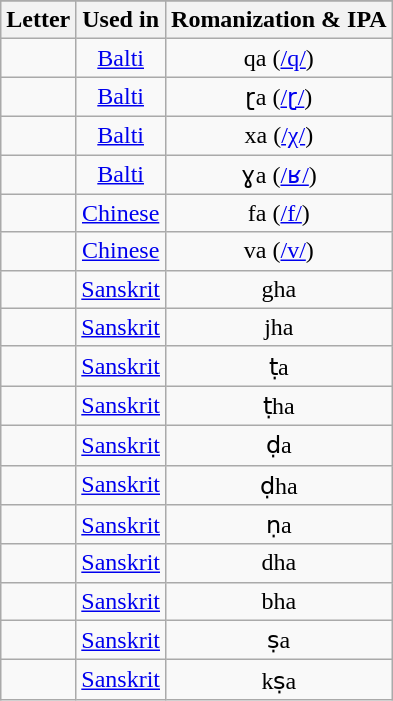<table class="wikitable">
<tr>
</tr>
<tr>
<th>Letter</th>
<th>Used in</th>
<th>Romanization & IPA</th>
</tr>
<tr style="text-align:center;">
<td></td>
<td><a href='#'>Balti</a></td>
<td>qa  (<a href='#'>/q/</a>)</td>
</tr>
<tr style="text-align:center;">
<td></td>
<td><a href='#'>Balti</a></td>
<td>ɽa  (<a href='#'>/ɽ/</a>)</td>
</tr>
<tr style="text-align:center;">
<td></td>
<td><a href='#'>Balti</a></td>
<td>xa  (<a href='#'>/χ/</a>)</td>
</tr>
<tr style="text-align:center;">
<td></td>
<td><a href='#'>Balti</a></td>
<td>ɣa  (<a href='#'>/ʁ/</a>)</td>
</tr>
<tr style="text-align:center;">
<td></td>
<td><a href='#'>Chinese</a></td>
<td>fa  (<a href='#'>/f/</a>)</td>
</tr>
<tr style="text-align:center;">
<td></td>
<td><a href='#'>Chinese</a></td>
<td>va  (<a href='#'>/v/</a>)</td>
</tr>
<tr style="text-align:center;">
<td></td>
<td><a href='#'>Sanskrit</a></td>
<td>gha </td>
</tr>
<tr style="text-align:center;">
<td></td>
<td><a href='#'>Sanskrit</a></td>
<td>jha </td>
</tr>
<tr style="text-align:center;">
<td></td>
<td><a href='#'>Sanskrit</a></td>
<td>ṭa </td>
</tr>
<tr style="text-align:center;">
<td></td>
<td><a href='#'>Sanskrit</a></td>
<td>ṭha </td>
</tr>
<tr style="text-align:center;">
<td></td>
<td><a href='#'>Sanskrit</a></td>
<td>ḍa </td>
</tr>
<tr style="text-align:center;">
<td></td>
<td><a href='#'>Sanskrit</a></td>
<td>ḍha </td>
</tr>
<tr style="text-align:center;">
<td></td>
<td><a href='#'>Sanskrit</a></td>
<td>ṇa </td>
</tr>
<tr style="text-align:center;">
<td></td>
<td><a href='#'>Sanskrit</a></td>
<td>dha </td>
</tr>
<tr style="text-align:center;">
<td></td>
<td><a href='#'>Sanskrit</a></td>
<td>bha </td>
</tr>
<tr style="text-align:center;">
<td></td>
<td><a href='#'>Sanskrit</a></td>
<td>ṣa </td>
</tr>
<tr style="text-align:center;">
<td></td>
<td><a href='#'>Sanskrit</a></td>
<td>kṣa </td>
</tr>
</table>
